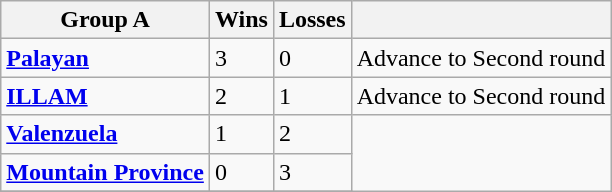<table class="wikitable">
<tr align=center>
<th>Group A</th>
<th>Wins</th>
<th>Losses</th>
<th></th>
</tr>
<tr>
<td><strong><a href='#'>Palayan</a></strong></td>
<td>3</td>
<td>0</td>
<td>Advance to Second round</td>
</tr>
<tr>
<td><strong><a href='#'>ILLAM</a></strong></td>
<td>2</td>
<td>1</td>
<td>Advance to Second round</td>
</tr>
<tr>
<td><strong><a href='#'>Valenzuela</a></strong></td>
<td>1</td>
<td>2</td>
</tr>
<tr>
<td><strong><a href='#'>Mountain Province</a></strong></td>
<td>0</td>
<td>3</td>
</tr>
<tr>
</tr>
</table>
